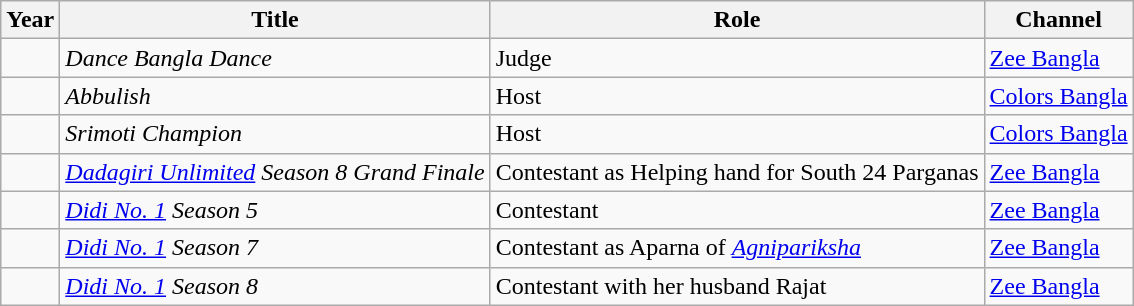<table class="wikitable sortable">
<tr>
<th>Year</th>
<th>Title</th>
<th>Role</th>
<th>Channel</th>
</tr>
<tr>
<td></td>
<td><em>Dance Bangla Dance</em></td>
<td>Judge</td>
<td><a href='#'>Zee Bangla</a></td>
</tr>
<tr>
<td></td>
<td><em>Abbulish</em></td>
<td>Host</td>
<td><a href='#'>Colors Bangla</a></td>
</tr>
<tr>
<td></td>
<td><em>Srimoti Champion</em></td>
<td>Host</td>
<td><a href='#'>Colors Bangla</a></td>
</tr>
<tr>
<td></td>
<td><em><a href='#'>Dadagiri Unlimited</a> Season 8 Grand Finale</em></td>
<td>Contestant as Helping hand for South 24 Parganas</td>
<td><a href='#'>Zee Bangla</a></td>
</tr>
<tr>
<td></td>
<td><em><a href='#'>Didi No. 1</a> Season 5</em></td>
<td>Contestant</td>
<td><a href='#'>Zee Bangla</a></td>
</tr>
<tr>
<td></td>
<td><em><a href='#'>Didi No. 1</a> Season 7</em></td>
<td>Contestant as Aparna of <em><a href='#'>Agnipariksha</a></em></td>
<td><a href='#'>Zee Bangla</a></td>
</tr>
<tr>
<td></td>
<td><em><a href='#'>Didi No. 1</a> Season 8</em></td>
<td>Contestant with her husband Rajat</td>
<td><a href='#'>Zee Bangla</a></td>
</tr>
</table>
